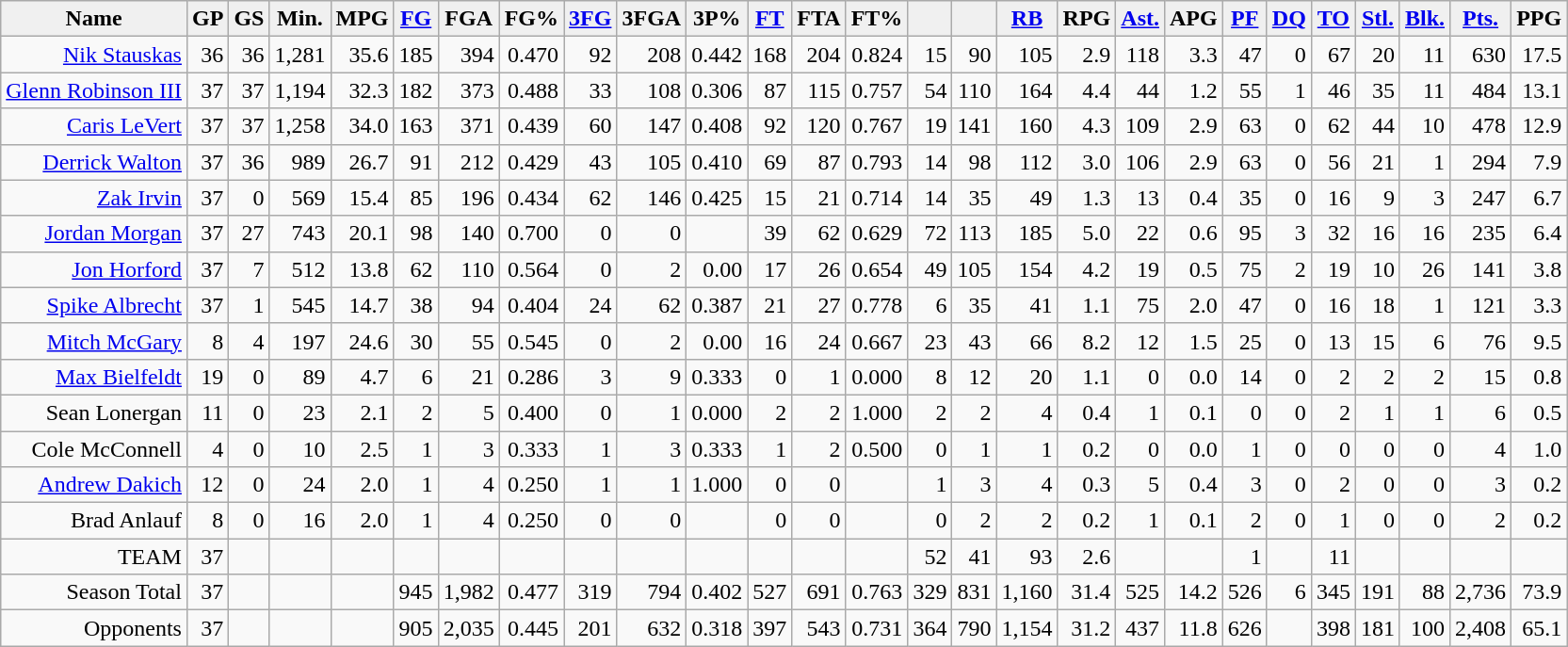<table class="wikitable sortable" style="text-align:right">
<tr>
<td style="text-align:center; background:#f0f0f0;"><strong>Name</strong></td>
<td style="text-align:center; background:#f0f0f0;"><strong>GP</strong></td>
<td style="text-align:center; background:#f0f0f0;"><strong>GS</strong></td>
<td style="text-align:center; background:#f0f0f0;"><strong>Min.</strong></td>
<td style="text-align:center; background:#f0f0f0;"><strong>MPG</strong></td>
<td style="text-align:center; background:#f0f0f0;"><strong><a href='#'>FG</a></strong></td>
<td style="text-align:center; background:#f0f0f0;"><strong>FGA</strong></td>
<td style="text-align:center; background:#f0f0f0;"><strong>FG%</strong></td>
<td style="text-align:center; background:#f0f0f0;"><strong><a href='#'>3FG</a></strong></td>
<td style="text-align:center; background:#f0f0f0;"><strong>3FGA</strong></td>
<td style="text-align:center; background:#f0f0f0;"><strong>3P%</strong></td>
<td style="text-align:center; background:#f0f0f0;"><strong><a href='#'>FT</a></strong></td>
<td style="text-align:center; background:#f0f0f0;"><strong>FTA</strong></td>
<td style="text-align:center; background:#f0f0f0;"><strong>FT%</strong></td>
<td style="text-align:center; background:#f0f0f0;"><strong></strong></td>
<td style="text-align:center; background:#f0f0f0;"><strong></strong></td>
<td style="text-align:center; background:#f0f0f0;"><strong><a href='#'>RB</a></strong></td>
<td style="text-align:center; background:#f0f0f0;"><strong>RPG</strong></td>
<td style="text-align:center; background:#f0f0f0;"><strong><a href='#'>Ast.</a></strong></td>
<td style="text-align:center; background:#f0f0f0;"><strong>APG</strong></td>
<td style="text-align:center; background:#f0f0f0;"><strong><a href='#'>PF</a></strong></td>
<td style="text-align:center; background:#f0f0f0;"><strong><a href='#'>DQ</a></strong></td>
<td style="text-align:center; background:#f0f0f0;"><strong><a href='#'>TO</a></strong></td>
<td style="text-align:center; background:#f0f0f0;"><strong><a href='#'>Stl.</a></strong></td>
<td style="text-align:center; background:#f0f0f0;"><strong><a href='#'>Blk.</a></strong></td>
<td style="text-align:center; background:#f0f0f0;"><strong><a href='#'>Pts.</a></strong></td>
<td style="text-align:center; background:#f0f0f0;"><strong>PPG</strong></td>
</tr>
<tr>
<td><a href='#'>Nik Stauskas</a></td>
<td>36</td>
<td>36</td>
<td>1,281</td>
<td>35.6</td>
<td>185</td>
<td>394</td>
<td>0.470</td>
<td>92</td>
<td>208</td>
<td>0.442</td>
<td>168</td>
<td>204</td>
<td>0.824</td>
<td>15</td>
<td>90</td>
<td>105</td>
<td>2.9</td>
<td>118</td>
<td>3.3</td>
<td>47</td>
<td>0</td>
<td>67</td>
<td>20</td>
<td>11</td>
<td>630</td>
<td>17.5</td>
</tr>
<tr>
<td><a href='#'>Glenn Robinson III</a></td>
<td>37</td>
<td>37</td>
<td>1,194</td>
<td>32.3</td>
<td>182</td>
<td>373</td>
<td>0.488</td>
<td>33</td>
<td>108</td>
<td>0.306</td>
<td>87</td>
<td>115</td>
<td>0.757</td>
<td>54</td>
<td>110</td>
<td>164</td>
<td>4.4</td>
<td>44</td>
<td>1.2</td>
<td>55</td>
<td>1</td>
<td>46</td>
<td>35</td>
<td>11</td>
<td>484</td>
<td>13.1</td>
</tr>
<tr>
<td><a href='#'>Caris LeVert</a></td>
<td>37</td>
<td>37</td>
<td>1,258</td>
<td>34.0</td>
<td>163</td>
<td>371</td>
<td>0.439</td>
<td>60</td>
<td>147</td>
<td>0.408</td>
<td>92</td>
<td>120</td>
<td>0.767</td>
<td>19</td>
<td>141</td>
<td>160</td>
<td>4.3</td>
<td>109</td>
<td>2.9</td>
<td>63</td>
<td>0</td>
<td>62</td>
<td>44</td>
<td>10</td>
<td>478</td>
<td>12.9</td>
</tr>
<tr>
<td><a href='#'>Derrick Walton</a></td>
<td>37</td>
<td>36</td>
<td>989</td>
<td>26.7</td>
<td>91</td>
<td>212</td>
<td>0.429</td>
<td>43</td>
<td>105</td>
<td>0.410</td>
<td>69</td>
<td>87</td>
<td>0.793</td>
<td>14</td>
<td>98</td>
<td>112</td>
<td>3.0</td>
<td>106</td>
<td>2.9</td>
<td>63</td>
<td>0</td>
<td>56</td>
<td>21</td>
<td>1</td>
<td>294</td>
<td>7.9</td>
</tr>
<tr>
<td><a href='#'>Zak Irvin</a></td>
<td>37</td>
<td>0</td>
<td>569</td>
<td>15.4</td>
<td>85</td>
<td>196</td>
<td>0.434</td>
<td>62</td>
<td>146</td>
<td>0.425</td>
<td>15</td>
<td>21</td>
<td>0.714</td>
<td>14</td>
<td>35</td>
<td>49</td>
<td>1.3</td>
<td>13</td>
<td>0.4</td>
<td>35</td>
<td>0</td>
<td>16</td>
<td>9</td>
<td>3</td>
<td>247</td>
<td>6.7</td>
</tr>
<tr>
<td><a href='#'>Jordan Morgan</a></td>
<td>37</td>
<td>27</td>
<td>743</td>
<td>20.1</td>
<td>98</td>
<td>140</td>
<td>0.700</td>
<td>0</td>
<td>0</td>
<td></td>
<td>39</td>
<td>62</td>
<td>0.629</td>
<td>72</td>
<td>113</td>
<td>185</td>
<td>5.0</td>
<td>22</td>
<td>0.6</td>
<td>95</td>
<td>3</td>
<td>32</td>
<td>16</td>
<td>16</td>
<td>235</td>
<td>6.4</td>
</tr>
<tr>
<td><a href='#'>Jon Horford</a></td>
<td>37</td>
<td>7</td>
<td>512</td>
<td>13.8</td>
<td>62</td>
<td>110</td>
<td>0.564</td>
<td>0</td>
<td>2</td>
<td>0.00</td>
<td>17</td>
<td>26</td>
<td>0.654</td>
<td>49</td>
<td>105</td>
<td>154</td>
<td>4.2</td>
<td>19</td>
<td>0.5</td>
<td>75</td>
<td>2</td>
<td>19</td>
<td>10</td>
<td>26</td>
<td>141</td>
<td>3.8</td>
</tr>
<tr>
<td><a href='#'>Spike Albrecht</a></td>
<td>37</td>
<td>1</td>
<td>545</td>
<td>14.7</td>
<td>38</td>
<td>94</td>
<td>0.404</td>
<td>24</td>
<td>62</td>
<td>0.387</td>
<td>21</td>
<td>27</td>
<td>0.778</td>
<td>6</td>
<td>35</td>
<td>41</td>
<td>1.1</td>
<td>75</td>
<td>2.0</td>
<td>47</td>
<td>0</td>
<td>16</td>
<td>18</td>
<td>1</td>
<td>121</td>
<td>3.3</td>
</tr>
<tr>
<td><a href='#'>Mitch McGary</a></td>
<td>8</td>
<td>4</td>
<td>197</td>
<td>24.6</td>
<td>30</td>
<td>55</td>
<td>0.545</td>
<td>0</td>
<td>2</td>
<td>0.00</td>
<td>16</td>
<td>24</td>
<td>0.667</td>
<td>23</td>
<td>43</td>
<td>66</td>
<td>8.2</td>
<td>12</td>
<td>1.5</td>
<td>25</td>
<td>0</td>
<td>13</td>
<td>15</td>
<td>6</td>
<td>76</td>
<td>9.5</td>
</tr>
<tr>
<td><a href='#'>Max Bielfeldt</a></td>
<td>19</td>
<td>0</td>
<td>89</td>
<td>4.7</td>
<td>6</td>
<td>21</td>
<td>0.286</td>
<td>3</td>
<td>9</td>
<td>0.333</td>
<td>0</td>
<td>1</td>
<td>0.000</td>
<td>8</td>
<td>12</td>
<td>20</td>
<td>1.1</td>
<td>0</td>
<td>0.0</td>
<td>14</td>
<td>0</td>
<td>2</td>
<td>2</td>
<td>2</td>
<td>15</td>
<td>0.8</td>
</tr>
<tr>
<td>Sean Lonergan</td>
<td>11</td>
<td>0</td>
<td>23</td>
<td>2.1</td>
<td>2</td>
<td>5</td>
<td>0.400</td>
<td>0</td>
<td>1</td>
<td>0.000</td>
<td>2</td>
<td>2</td>
<td>1.000</td>
<td>2</td>
<td>2</td>
<td>4</td>
<td>0.4</td>
<td>1</td>
<td>0.1</td>
<td>0</td>
<td>0</td>
<td>2</td>
<td>1</td>
<td>1</td>
<td>6</td>
<td>0.5</td>
</tr>
<tr>
<td>Cole McConnell</td>
<td>4</td>
<td>0</td>
<td>10</td>
<td>2.5</td>
<td>1</td>
<td>3</td>
<td>0.333</td>
<td>1</td>
<td>3</td>
<td>0.333</td>
<td>1</td>
<td>2</td>
<td>0.500</td>
<td>0</td>
<td>1</td>
<td>1</td>
<td>0.2</td>
<td>0</td>
<td>0.0</td>
<td>1</td>
<td>0</td>
<td>0</td>
<td>0</td>
<td>0</td>
<td>4</td>
<td>1.0</td>
</tr>
<tr>
<td><a href='#'>Andrew Dakich</a></td>
<td>12</td>
<td>0</td>
<td>24</td>
<td>2.0</td>
<td>1</td>
<td>4</td>
<td>0.250</td>
<td>1</td>
<td>1</td>
<td>1.000</td>
<td>0</td>
<td>0</td>
<td></td>
<td>1</td>
<td>3</td>
<td>4</td>
<td>0.3</td>
<td>5</td>
<td>0.4</td>
<td>3</td>
<td>0</td>
<td>2</td>
<td>0</td>
<td>0</td>
<td>3</td>
<td>0.2</td>
</tr>
<tr>
<td>Brad Anlauf</td>
<td>8</td>
<td>0</td>
<td>16</td>
<td>2.0</td>
<td>1</td>
<td>4</td>
<td>0.250</td>
<td>0</td>
<td>0</td>
<td></td>
<td>0</td>
<td>0</td>
<td></td>
<td>0</td>
<td>2</td>
<td>2</td>
<td>0.2</td>
<td>1</td>
<td>0.1</td>
<td>2</td>
<td>0</td>
<td>1</td>
<td>0</td>
<td>0</td>
<td>2</td>
<td>0.2</td>
</tr>
<tr>
<td>TEAM</td>
<td>37</td>
<td></td>
<td></td>
<td></td>
<td></td>
<td></td>
<td></td>
<td></td>
<td></td>
<td></td>
<td></td>
<td></td>
<td></td>
<td>52</td>
<td>41</td>
<td>93</td>
<td>2.6</td>
<td></td>
<td></td>
<td>1</td>
<td></td>
<td>11</td>
<td></td>
<td></td>
<td></td>
<td></td>
</tr>
<tr>
<td>Season Total</td>
<td>37</td>
<td></td>
<td></td>
<td></td>
<td>945</td>
<td>1,982</td>
<td>0.477</td>
<td>319</td>
<td>794</td>
<td>0.402</td>
<td>527</td>
<td>691</td>
<td>0.763</td>
<td>329</td>
<td>831</td>
<td>1,160</td>
<td>31.4</td>
<td>525</td>
<td>14.2</td>
<td>526</td>
<td>6</td>
<td>345</td>
<td>191</td>
<td>88</td>
<td>2,736</td>
<td>73.9</td>
</tr>
<tr>
<td>Opponents</td>
<td>37</td>
<td></td>
<td></td>
<td></td>
<td>905</td>
<td>2,035</td>
<td>0.445</td>
<td>201</td>
<td>632</td>
<td>0.318</td>
<td>397</td>
<td>543</td>
<td>0.731</td>
<td>364</td>
<td>790</td>
<td>1,154</td>
<td>31.2</td>
<td>437</td>
<td>11.8</td>
<td>626</td>
<td></td>
<td>398</td>
<td>181</td>
<td>100</td>
<td>2,408</td>
<td>65.1</td>
</tr>
</table>
